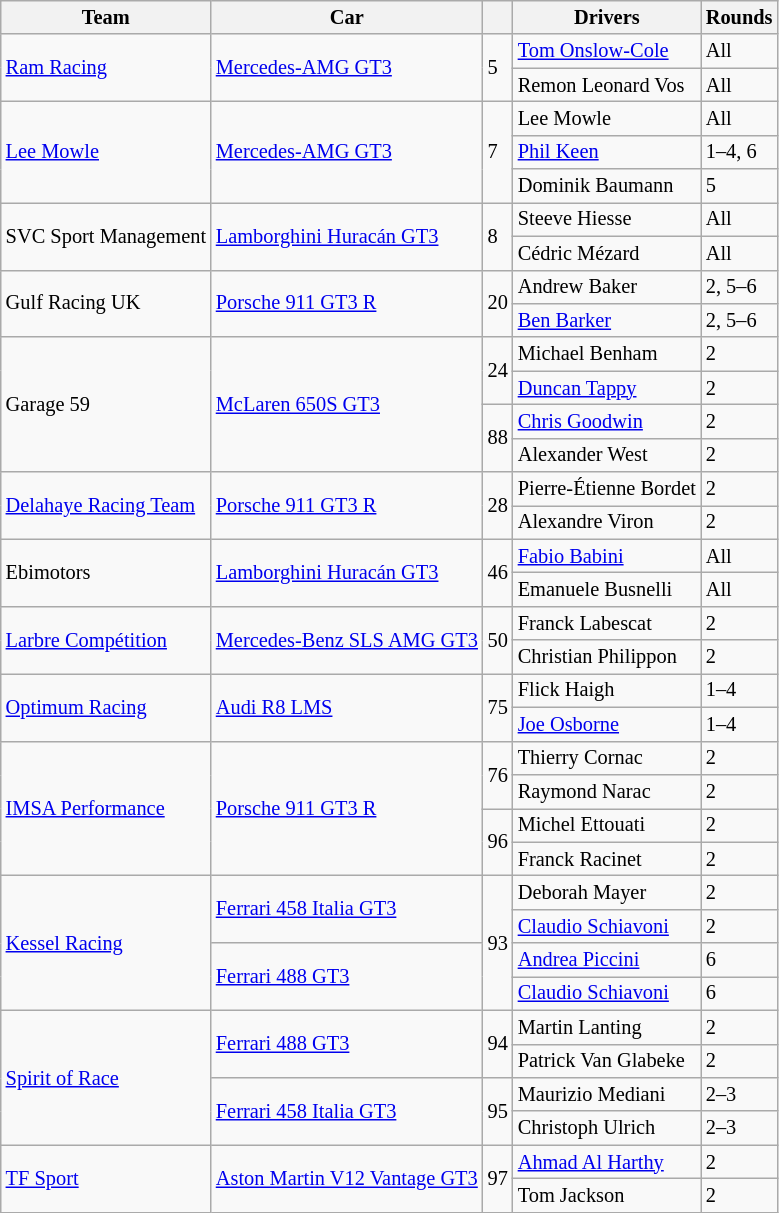<table class="wikitable" style="font-size: 85%;">
<tr>
<th>Team</th>
<th>Car</th>
<th></th>
<th>Drivers</th>
<th>Rounds</th>
</tr>
<tr>
<td rowspan=2> <a href='#'>Ram Racing</a></td>
<td rowspan=2><a href='#'>Mercedes-AMG GT3</a></td>
<td rowspan=2>5</td>
<td> <a href='#'>Tom Onslow-Cole</a></td>
<td>All</td>
</tr>
<tr>
<td> Remon Leonard Vos</td>
<td>All</td>
</tr>
<tr>
<td rowspan=3> <a href='#'>Lee Mowle</a></td>
<td rowspan=3><a href='#'>Mercedes-AMG GT3</a></td>
<td rowspan=3>7</td>
<td> Lee Mowle</td>
<td>All</td>
</tr>
<tr>
<td> <a href='#'>Phil Keen</a></td>
<td>1–4, 6</td>
</tr>
<tr>
<td> Dominik Baumann</td>
<td>5</td>
</tr>
<tr>
<td rowspan=2> SVC Sport Management</td>
<td rowspan=2><a href='#'>Lamborghini Huracán GT3</a></td>
<td rowspan=2>8</td>
<td> Steeve Hiesse</td>
<td>All</td>
</tr>
<tr>
<td> Cédric Mézard</td>
<td>All</td>
</tr>
<tr>
<td rowspan=2> Gulf Racing UK</td>
<td rowspan=2><a href='#'>Porsche 911 GT3 R</a></td>
<td rowspan=2>20</td>
<td> Andrew Baker</td>
<td>2, 5–6</td>
</tr>
<tr>
<td> <a href='#'>Ben Barker</a></td>
<td>2, 5–6</td>
</tr>
<tr>
<td rowspan=4> Garage 59</td>
<td rowspan=4><a href='#'>McLaren 650S GT3</a></td>
<td rowspan=2>24</td>
<td> Michael Benham</td>
<td>2</td>
</tr>
<tr>
<td> <a href='#'>Duncan Tappy</a></td>
<td>2</td>
</tr>
<tr>
<td rowspan=2>88</td>
<td> <a href='#'>Chris Goodwin</a></td>
<td>2</td>
</tr>
<tr>
<td> Alexander West</td>
<td>2</td>
</tr>
<tr>
<td rowspan=2> <a href='#'>Delahaye Racing Team</a></td>
<td rowspan=2><a href='#'>Porsche 911 GT3 R</a></td>
<td rowspan=2>28</td>
<td> Pierre-Étienne Bordet</td>
<td>2</td>
</tr>
<tr>
<td> Alexandre Viron</td>
<td>2</td>
</tr>
<tr>
<td rowspan=2> Ebimotors</td>
<td rowspan=2><a href='#'>Lamborghini Huracán GT3</a></td>
<td rowspan=2>46</td>
<td> <a href='#'>Fabio Babini</a></td>
<td>All</td>
</tr>
<tr>
<td> Emanuele Busnelli</td>
<td>All</td>
</tr>
<tr>
<td rowspan=2> <a href='#'>Larbre Compétition</a></td>
<td rowspan=2><a href='#'>Mercedes-Benz SLS AMG GT3</a></td>
<td rowspan=2>50</td>
<td> Franck Labescat</td>
<td>2</td>
</tr>
<tr>
<td> Christian Philippon</td>
<td>2</td>
</tr>
<tr>
<td rowspan=2> <a href='#'>Optimum Racing</a></td>
<td rowspan=2><a href='#'>Audi R8 LMS</a></td>
<td rowspan=2>75</td>
<td> Flick Haigh</td>
<td>1–4</td>
</tr>
<tr>
<td> <a href='#'>Joe Osborne</a></td>
<td>1–4</td>
</tr>
<tr>
<td rowspan=4> <a href='#'>IMSA Performance</a></td>
<td rowspan=4><a href='#'>Porsche 911 GT3 R</a></td>
<td rowspan=2>76</td>
<td> Thierry Cornac</td>
<td>2</td>
</tr>
<tr>
<td> Raymond Narac</td>
<td>2</td>
</tr>
<tr>
<td rowspan=2>96</td>
<td> Michel Ettouati</td>
<td>2</td>
</tr>
<tr>
<td> Franck Racinet</td>
<td>2</td>
</tr>
<tr>
<td rowspan=4> <a href='#'>Kessel Racing</a></td>
<td rowspan=2><a href='#'>Ferrari 458 Italia GT3</a></td>
<td rowspan=4>93</td>
<td> Deborah Mayer</td>
<td>2</td>
</tr>
<tr>
<td> <a href='#'>Claudio Schiavoni</a></td>
<td>2</td>
</tr>
<tr>
<td rowspan=2><a href='#'>Ferrari 488 GT3</a></td>
<td> <a href='#'>Andrea Piccini</a></td>
<td>6</td>
</tr>
<tr>
<td> <a href='#'>Claudio Schiavoni</a></td>
<td>6</td>
</tr>
<tr>
<td rowspan=4> <a href='#'>Spirit of Race</a></td>
<td rowspan=2><a href='#'>Ferrari 488 GT3</a></td>
<td rowspan=2>94</td>
<td> Martin Lanting</td>
<td>2</td>
</tr>
<tr>
<td> Patrick Van Glabeke</td>
<td>2</td>
</tr>
<tr>
<td rowspan=2><a href='#'>Ferrari 458 Italia GT3</a></td>
<td rowspan=2>95</td>
<td> Maurizio Mediani</td>
<td>2–3</td>
</tr>
<tr>
<td> Christoph Ulrich</td>
<td>2–3</td>
</tr>
<tr>
<td rowspan=2> <a href='#'>TF Sport</a></td>
<td rowspan=2><a href='#'>Aston Martin V12 Vantage GT3</a></td>
<td rowspan=2>97</td>
<td> <a href='#'>Ahmad Al Harthy</a></td>
<td>2</td>
</tr>
<tr>
<td> Tom Jackson</td>
<td>2</td>
</tr>
</table>
